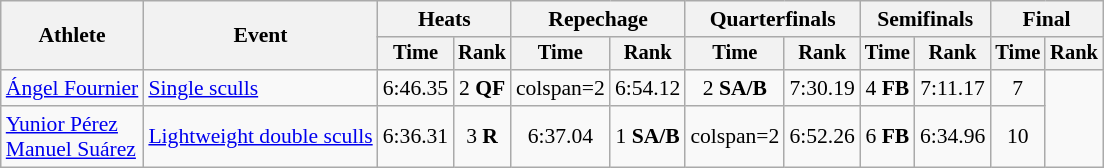<table class="wikitable" style="font-size:90%">
<tr>
<th rowspan=2>Athlete</th>
<th rowspan=2>Event</th>
<th colspan="2">Heats</th>
<th colspan="2">Repechage</th>
<th colspan=2>Quarterfinals</th>
<th colspan="2">Semifinals</th>
<th colspan="2">Final</th>
</tr>
<tr style="font-size:95%">
<th>Time</th>
<th>Rank</th>
<th>Time</th>
<th>Rank</th>
<th>Time</th>
<th>Rank</th>
<th>Time</th>
<th>Rank</th>
<th>Time</th>
<th>Rank</th>
</tr>
<tr align=center>
<td align=left><a href='#'>Ángel Fournier</a></td>
<td align=left><a href='#'>Single sculls</a></td>
<td>6:46.35</td>
<td>2 <strong>QF</strong></td>
<td>colspan=2 </td>
<td>6:54.12</td>
<td>2 <strong>SA/B</strong></td>
<td>7:30.19</td>
<td>4 <strong>FB</strong></td>
<td>7:11.17</td>
<td>7</td>
</tr>
<tr align=center>
<td align=left><a href='#'>Yunior Pérez</a><br><a href='#'>Manuel Suárez</a></td>
<td align=left><a href='#'>Lightweight double sculls</a></td>
<td>6:36.31</td>
<td>3 <strong>R</strong></td>
<td>6:37.04</td>
<td>1 <strong>SA/B</strong></td>
<td>colspan=2 </td>
<td>6:52.26</td>
<td>6 <strong>FB</strong></td>
<td>6:34.96</td>
<td>10</td>
</tr>
</table>
